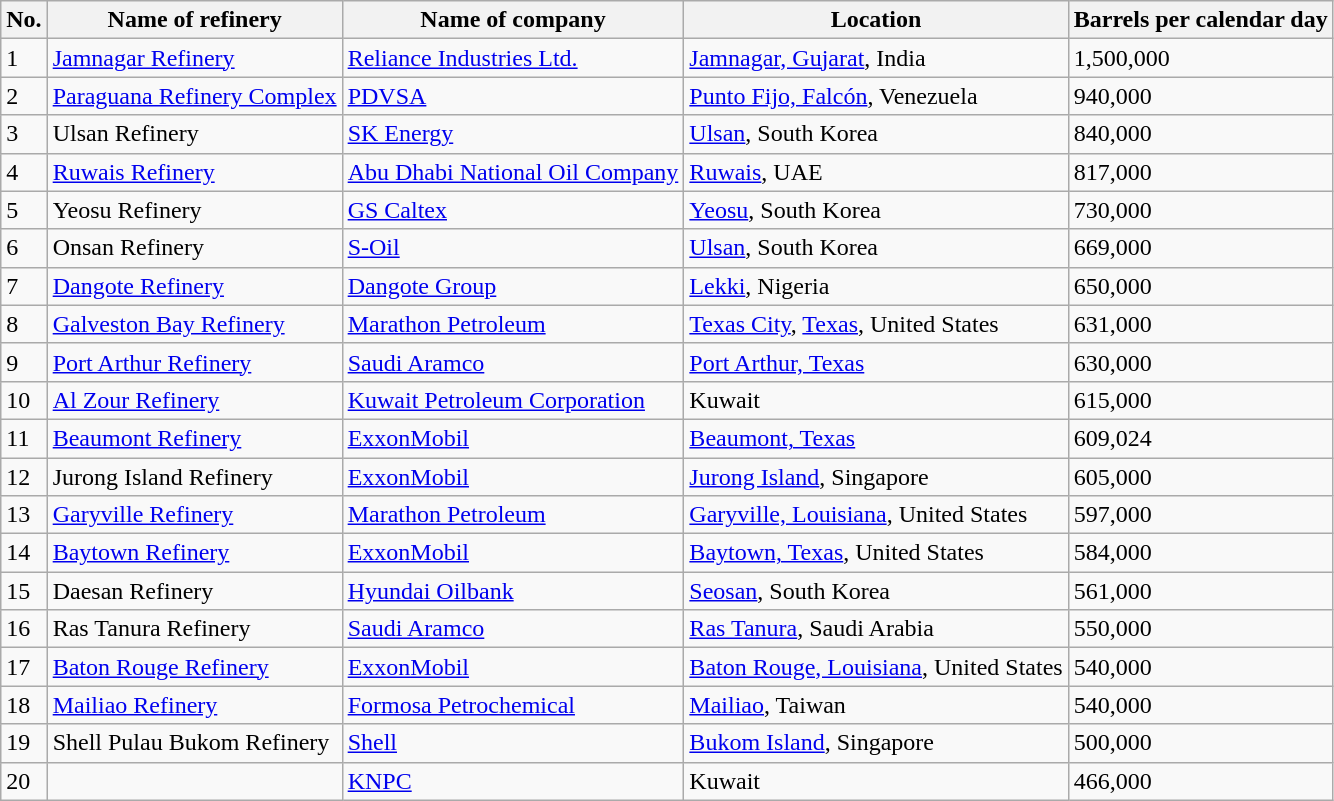<table class="wikitable sortable">
<tr>
<th>No.</th>
<th>Name of refinery</th>
<th>Name of company</th>
<th>Location</th>
<th>Barrels per calendar day</th>
</tr>
<tr>
<td>1</td>
<td><a href='#'>Jamnagar Refinery</a></td>
<td><a href='#'>Reliance Industries Ltd.</a></td>
<td><a href='#'>Jamnagar, Gujarat</a>, India</td>
<td>1,500,000</td>
</tr>
<tr>
<td>2</td>
<td><a href='#'>Paraguana Refinery Complex</a></td>
<td><a href='#'>PDVSA</a></td>
<td><a href='#'>Punto Fijo, Falcón</a>, Venezuela</td>
<td>940,000</td>
</tr>
<tr>
<td>3</td>
<td>Ulsan Refinery</td>
<td><a href='#'>SK Energy</a></td>
<td><a href='#'>Ulsan</a>, South Korea</td>
<td>840,000</td>
</tr>
<tr>
<td>4</td>
<td><a href='#'>Ruwais Refinery</a></td>
<td><a href='#'>Abu Dhabi National Oil Company</a></td>
<td><a href='#'>Ruwais</a>, UAE</td>
<td>817,000</td>
</tr>
<tr>
<td>5</td>
<td>Yeosu Refinery</td>
<td><a href='#'>GS Caltex</a></td>
<td><a href='#'>Yeosu</a>, South Korea</td>
<td>730,000</td>
</tr>
<tr>
<td>6</td>
<td>Onsan Refinery</td>
<td><a href='#'>S-Oil</a></td>
<td><a href='#'>Ulsan</a>, South Korea</td>
<td>669,000</td>
</tr>
<tr>
<td>7</td>
<td><a href='#'>Dangote Refinery</a></td>
<td><a href='#'>Dangote Group</a></td>
<td><a href='#'>Lekki</a>, Nigeria</td>
<td>650,000</td>
</tr>
<tr>
<td>8</td>
<td><a href='#'>Galveston Bay Refinery</a></td>
<td><a href='#'>Marathon Petroleum</a></td>
<td><a href='#'>Texas City</a>, <a href='#'>Texas</a>, United States</td>
<td>631,000</td>
</tr>
<tr>
<td>9</td>
<td><a href='#'>Port Arthur Refinery</a></td>
<td><a href='#'>Saudi Aramco</a></td>
<td><a href='#'>Port Arthur, Texas</a></td>
<td>630,000</td>
</tr>
<tr>
<td>10</td>
<td><a href='#'>Al Zour Refinery</a></td>
<td><a href='#'>Kuwait Petroleum Corporation</a></td>
<td>Kuwait</td>
<td>615,000</td>
</tr>
<tr>
<td>11</td>
<td><a href='#'>Beaumont Refinery</a></td>
<td><a href='#'>ExxonMobil</a></td>
<td><a href='#'>Beaumont, Texas</a></td>
<td>609,024</td>
</tr>
<tr>
<td>12</td>
<td>Jurong Island Refinery</td>
<td><a href='#'>ExxonMobil</a></td>
<td><a href='#'>Jurong Island</a>, Singapore</td>
<td>605,000</td>
</tr>
<tr>
<td>13</td>
<td><a href='#'>Garyville Refinery</a></td>
<td><a href='#'>Marathon Petroleum</a></td>
<td><a href='#'>Garyville, Louisiana</a>, United States</td>
<td>597,000</td>
</tr>
<tr>
<td>14</td>
<td><a href='#'>Baytown Refinery</a></td>
<td><a href='#'>ExxonMobil</a></td>
<td><a href='#'>Baytown, Texas</a>, United States</td>
<td>584,000</td>
</tr>
<tr>
<td>15</td>
<td>Daesan Refinery</td>
<td><a href='#'>Hyundai Oilbank</a></td>
<td><a href='#'>Seosan</a>, South Korea</td>
<td>561,000</td>
</tr>
<tr>
<td>16</td>
<td>Ras Tanura Refinery</td>
<td><a href='#'>Saudi Aramco</a></td>
<td><a href='#'>Ras Tanura</a>, Saudi Arabia</td>
<td>550,000</td>
</tr>
<tr>
<td>17</td>
<td><a href='#'>Baton Rouge Refinery</a></td>
<td><a href='#'>ExxonMobil</a></td>
<td><a href='#'>Baton Rouge, Louisiana</a>, United States</td>
<td>540,000</td>
</tr>
<tr>
<td>18</td>
<td><a href='#'>Mailiao Refinery</a></td>
<td><a href='#'>Formosa Petrochemical</a></td>
<td><a href='#'>Mailiao</a>, Taiwan</td>
<td>540,000</td>
</tr>
<tr>
<td>19</td>
<td>Shell Pulau Bukom Refinery</td>
<td><a href='#'>Shell</a></td>
<td><a href='#'>Bukom Island</a>, Singapore</td>
<td>500,000</td>
</tr>
<tr>
<td>20</td>
<td></td>
<td><a href='#'>KNPC</a></td>
<td>Kuwait</td>
<td>466,000</td>
</tr>
</table>
